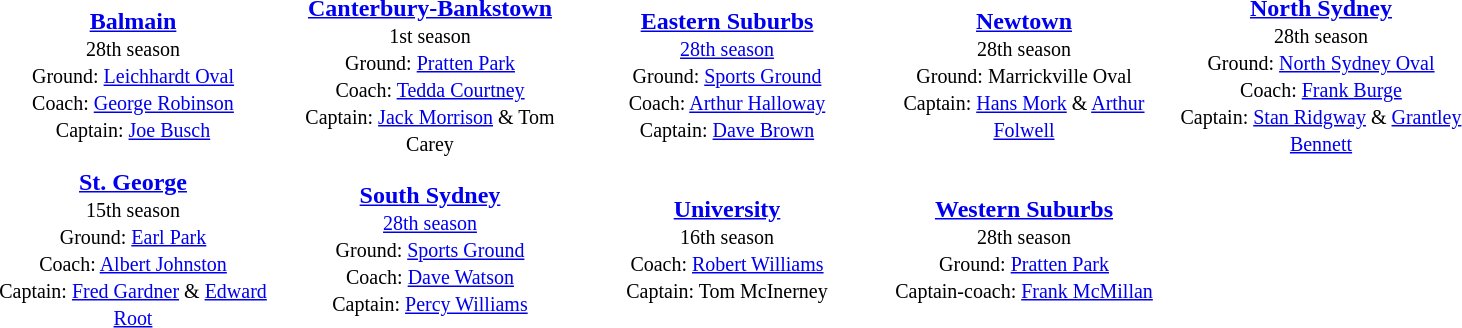<table align="center" class="toccolours" style="text-valign: center;" cellpadding=3 cellspacing=2>
<tr>
<th width=190></th>
<th width=190></th>
<th width=190></th>
<th width=190></th>
<th width=190></th>
</tr>
<tr>
<td align="center"><strong><a href='#'>Balmain</a></strong><br><small>28th season<br>Ground: <a href='#'>Leichhardt Oval</a><br>
Coach: <a href='#'>George Robinson</a><br>Captain: <a href='#'>Joe Busch</a></small></td>
<td align="center"><strong><a href='#'>Canterbury-Bankstown</a></strong><br><small>1st season<br>Ground: <a href='#'>Pratten Park</a><br>
Coach: <a href='#'>Tedda Courtney</a><br>Captain: <a href='#'>Jack Morrison</a> & Tom Carey</small></td>
<td align="center"><strong><a href='#'>Eastern Suburbs</a></strong><br><small><a href='#'>28th season</a><br>Ground: <a href='#'>Sports Ground</a><br>
Coach: <a href='#'>Arthur Halloway</a><br>Captain: <a href='#'>Dave Brown</a></small></td>
<td align="center"><strong><a href='#'>Newtown</a></strong><br><small>28th season<br>Ground: Marrickville Oval<br>
Captain: <a href='#'>Hans Mork</a> & <a href='#'>Arthur Folwell</a></small></td>
<td align="center"><strong><a href='#'>North Sydney</a></strong><br><small>28th season<br>Ground: <a href='#'>North Sydney Oval</a><br>
Coach: <a href='#'>Frank Burge</a> <br>Captain: <a href='#'>Stan Ridgway</a> & <a href='#'>Grantley Bennett</a></small></td>
</tr>
<tr>
<td align="center"><strong><a href='#'>St. George</a></strong><br><small>15th season<br>Ground: <a href='#'>Earl Park</a><br>
Coach: <a href='#'>Albert Johnston</a><br>Captain: <a href='#'>Fred Gardner</a> & <a href='#'>Edward Root</a></small></td>
<td align="center"><strong><a href='#'>South Sydney</a></strong><br><small><a href='#'>28th season</a><br>Ground: <a href='#'>Sports Ground</a><br>
Coach: <a href='#'>Dave Watson</a><br>Captain: <a href='#'>Percy Williams</a></small></td>
<td align="center"><strong><a href='#'>University</a></strong><br><small>16th season<br>
Coach: <a href='#'>Robert Williams</a><br>Captain: Tom McInerney</small></td>
<td align="center"><strong><a href='#'>Western Suburbs</a></strong><br><small>28th season<br>Ground: <a href='#'>Pratten Park</a><br>
Captain-coach: <a href='#'>Frank McMillan</a></small></td>
</tr>
</table>
